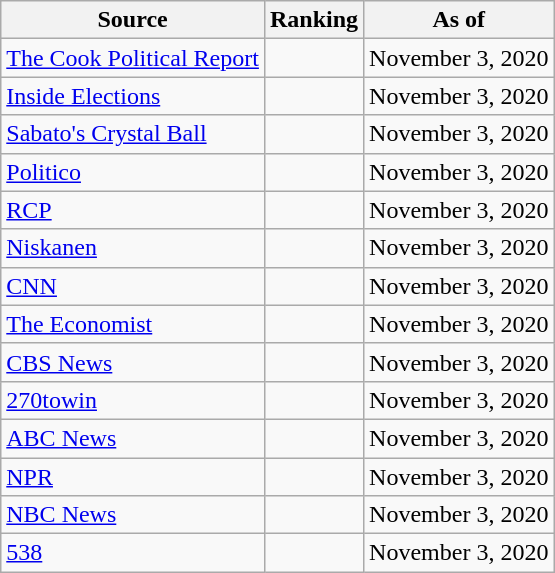<table class="wikitable" style="text-align:center">
<tr>
<th>Source</th>
<th>Ranking</th>
<th>As of</th>
</tr>
<tr>
<td align="left"><a href='#'>The Cook Political Report</a></td>
<td></td>
<td>November 3, 2020</td>
</tr>
<tr>
<td align="left"><a href='#'>Inside Elections</a></td>
<td></td>
<td>November 3, 2020</td>
</tr>
<tr>
<td align="left"><a href='#'>Sabato's Crystal Ball</a></td>
<td></td>
<td>November 3, 2020</td>
</tr>
<tr>
<td align="left"><a href='#'>Politico</a></td>
<td></td>
<td>November 3, 2020</td>
</tr>
<tr>
<td align="left"><a href='#'>RCP</a></td>
<td></td>
<td>November 3, 2020</td>
</tr>
<tr>
<td align="left"><a href='#'>Niskanen</a></td>
<td></td>
<td>November 3, 2020</td>
</tr>
<tr>
<td align="left"><a href='#'>CNN</a></td>
<td></td>
<td>November 3, 2020</td>
</tr>
<tr>
<td align="left"><a href='#'>The Economist</a></td>
<td></td>
<td>November 3, 2020</td>
</tr>
<tr>
<td align="left"><a href='#'>CBS News</a></td>
<td></td>
<td>November 3, 2020</td>
</tr>
<tr>
<td align="left"><a href='#'>270towin</a></td>
<td></td>
<td>November 3, 2020</td>
</tr>
<tr>
<td align="left"><a href='#'>ABC News</a></td>
<td></td>
<td>November 3, 2020</td>
</tr>
<tr>
<td align="left"><a href='#'>NPR</a></td>
<td></td>
<td>November 3, 2020</td>
</tr>
<tr>
<td align="left"><a href='#'>NBC News</a></td>
<td></td>
<td>November 3, 2020</td>
</tr>
<tr>
<td align="left"><a href='#'>538</a></td>
<td></td>
<td>November 3, 2020</td>
</tr>
</table>
